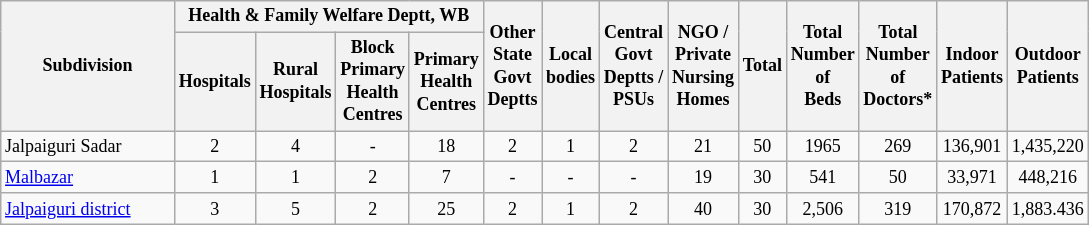<table class="wikitable" style="text-align:center;font-size: 9pt">
<tr>
<th width="110" rowspan="2">Subdivision</th>
<th width="160" colspan="4" rowspan="1">Health & Family Welfare Deptt, WB</th>
<th widthspan="110" rowspan="2">Other<br>State<br>Govt<br>Deptts</th>
<th widthspan="110" rowspan="2">Local<br>bodies</th>
<th widthspan="110" rowspan="2">Central<br>Govt<br>Deptts /<br>PSUs</th>
<th widthspan="110" rowspan="2">NGO /<br>Private<br>Nursing<br>Homes</th>
<th widthspan="110" rowspan="2">Total</th>
<th widthspan="110" rowspan="2">Total<br>Number<br>of<br>Beds</th>
<th widthspan="110" rowspan="2">Total<br>Number<br>of<br>Doctors*</th>
<th widthspan="130" rowspan="2">Indoor<br>Patients</th>
<th widthspan="130" rowspan="2">Outdoor<br>Patients</th>
</tr>
<tr>
<th width="40">Hospitals<br></th>
<th width="40">Rural<br>Hospitals<br></th>
<th width="40">Block<br>Primary<br>Health<br>Centres<br></th>
<th width="40">Primary<br>Health<br>Centres<br></th>
</tr>
<tr>
<td align=left>Jalpaiguri Sadar</td>
<td align="center">2</td>
<td align="center">4</td>
<td align="center">-</td>
<td align="center">18</td>
<td align="center">2</td>
<td align="center">1</td>
<td align="center">2</td>
<td align="center">21</td>
<td align="center">50</td>
<td align="center">1965</td>
<td align="center">269</td>
<td align="center">136,901</td>
<td align="center">1,435,220</td>
</tr>
<tr>
<td align=left><a href='#'>Malbazar</a></td>
<td align="center">1</td>
<td align="center">1</td>
<td align="center">2</td>
<td align="center">7</td>
<td align="center">-</td>
<td align="center">-</td>
<td align="center">-</td>
<td align="center">19</td>
<td align="center">30</td>
<td align="center">541</td>
<td align="center">50</td>
<td align="center">33,971</td>
<td align="center">448,216</td>
</tr>
<tr>
<td align=left><a href='#'>Jalpaiguri district</a></td>
<td align="center">3</td>
<td align="center">5</td>
<td align="center">2</td>
<td align="center">25</td>
<td align="center">2</td>
<td align="center">1</td>
<td align="center">2</td>
<td align="center">40</td>
<td align="center">30</td>
<td align="center">2,506</td>
<td align="center">319</td>
<td align="center">170,872</td>
<td align="center">1,883.436</td>
</tr>
</table>
